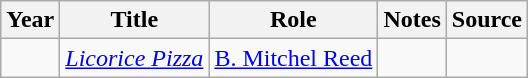<table class="wikitable sortable">
<tr>
<th>Year</th>
<th><strong>Title</strong></th>
<th>Role</th>
<th>Notes</th>
<th>Source</th>
</tr>
<tr>
<td></td>
<td><em><a href='#'>Licorice Pizza</a></em></td>
<td><a href='#'>B. Mitchel Reed</a></td>
<td></td>
<td></td>
</tr>
</table>
